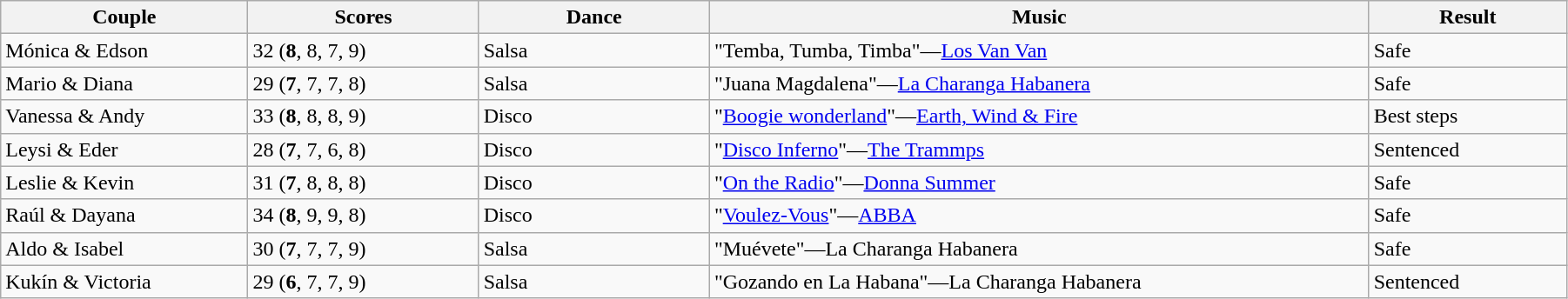<table class="wikitable sortable" style="width:95%; white-space:nowrap;">
<tr>
<th style="width:15%;">Couple</th>
<th style="width:14%;">Scores</th>
<th style="width:14%;">Dance</th>
<th style="width:40%;">Music</th>
<th style="width:12%;">Result</th>
</tr>
<tr>
<td>Mónica & Edson</td>
<td>32 (<strong>8</strong>, 8, 7, 9)</td>
<td>Salsa</td>
<td>"Temba, Tumba, Timba"—<a href='#'>Los Van Van</a></td>
<td>Safe</td>
</tr>
<tr>
<td>Mario & Diana</td>
<td>29 (<strong>7</strong>, 7, 7, 8)</td>
<td>Salsa</td>
<td>"Juana Magdalena"—<a href='#'>La Charanga Habanera</a></td>
<td>Safe</td>
</tr>
<tr>
<td>Vanessa & Andy</td>
<td>33 (<strong>8</strong>, 8, 8, 9)</td>
<td>Disco</td>
<td>"<a href='#'>Boogie wonderland</a>"—<a href='#'>Earth, Wind & Fire</a></td>
<td>Best steps</td>
</tr>
<tr>
<td>Leysi & Eder</td>
<td>28 (<strong>7</strong>, 7, 6, 8)</td>
<td>Disco</td>
<td>"<a href='#'>Disco Inferno</a>"—<a href='#'>The Trammps</a></td>
<td>Sentenced</td>
</tr>
<tr>
<td>Leslie & Kevin</td>
<td>31 (<strong>7</strong>, 8, 8, 8)</td>
<td>Disco</td>
<td>"<a href='#'>On the Radio</a>"—<a href='#'>Donna Summer</a></td>
<td>Safe</td>
</tr>
<tr>
<td>Raúl & Dayana</td>
<td>34 (<strong>8</strong>, 9, 9, 8)</td>
<td>Disco</td>
<td>"<a href='#'>Voulez-Vous</a>"—<a href='#'>ABBA</a></td>
<td>Safe</td>
</tr>
<tr>
<td>Aldo & Isabel</td>
<td>30 (<strong>7</strong>, 7, 7, 9)</td>
<td>Salsa</td>
<td>"Muévete"—La Charanga Habanera</td>
<td>Safe</td>
</tr>
<tr>
<td>Kukín & Victoria</td>
<td>29 (<strong>6</strong>, 7, 7, 9)</td>
<td>Salsa</td>
<td>"Gozando en La Habana"—La Charanga Habanera</td>
<td>Sentenced</td>
</tr>
</table>
